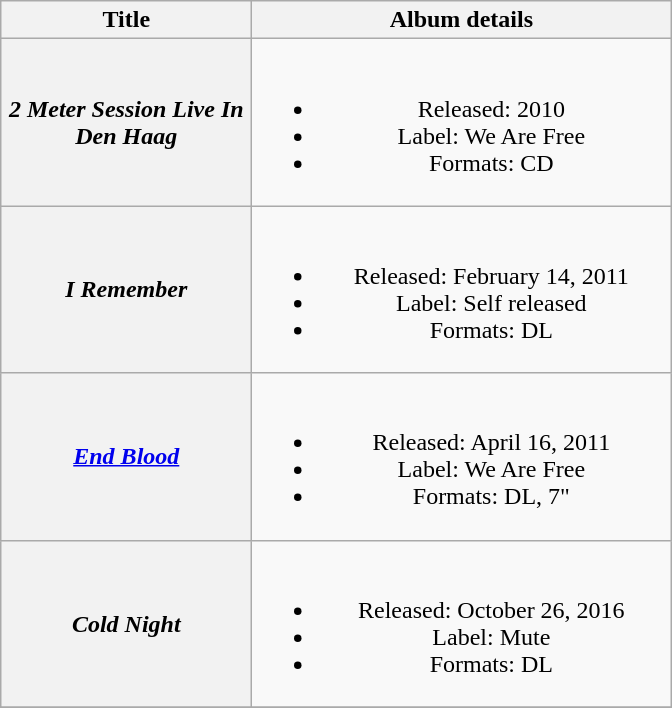<table class="wikitable plainrowheaders" style="text-align:center;">
<tr>
<th scope="col" colwspan="2" style="width:10em;">Title</th>
<th scope="col" colspan="2" style="width:17em;">Album details</th>
</tr>
<tr>
<th scope="row"><em>2 Meter Session Live In Den Haag</em></th>
<td><br><ul><li>Released: 2010</li><li>Label: We Are Free</li><li>Formats: CD</li></ul></td>
</tr>
<tr>
<th scope="row"><em>I Remember</em></th>
<td><br><ul><li>Released: February 14, 2011</li><li>Label: Self released</li><li>Formats: DL</li></ul></td>
</tr>
<tr>
<th scope="row"><em><a href='#'>End Blood</a></em></th>
<td><br><ul><li>Released: April 16, 2011</li><li>Label: We Are Free</li><li>Formats: DL, 7"</li></ul></td>
</tr>
<tr>
<th scope="row"><em>Cold Night</em></th>
<td><br><ul><li>Released: October 26, 2016</li><li>Label: Mute</li><li>Formats: DL</li></ul></td>
</tr>
<tr>
</tr>
</table>
